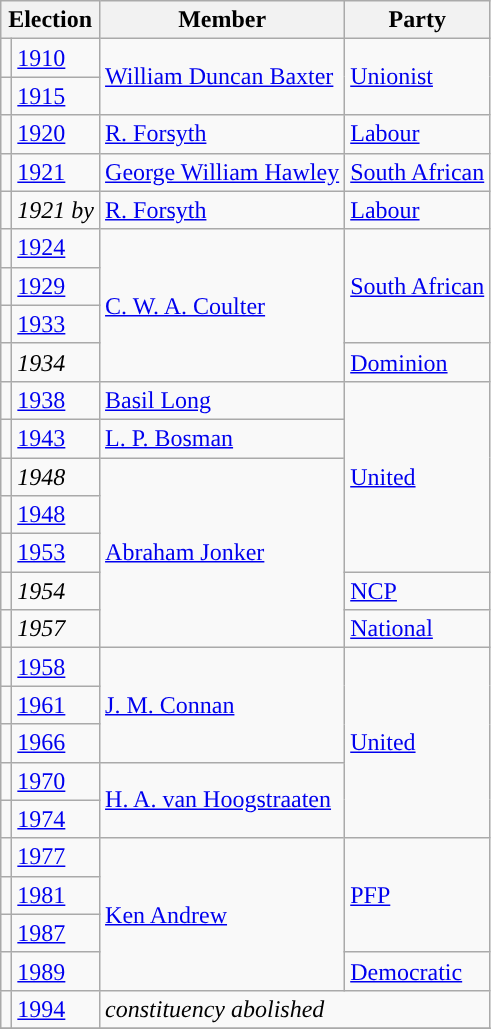<table class="wikitable">
<tr>
<th colspan="2">Election</th>
<th>Member</th>
<th>Party</th>
</tr>
<tr>
<td style="background-color: "></td>
<td><a href='#'>1910</a></td>
<td rowspan="2"><a href='#'>William Duncan Baxter</a></td>
<td rowspan="2"><a href='#'>Unionist</a></td>
</tr>
<tr>
<td style="background-color: "></td>
<td><a href='#'>1915</a></td>
</tr>
<tr>
<td style="background-color: "></td>
<td><a href='#'>1920</a></td>
<td><a href='#'>R. Forsyth</a></td>
<td><a href='#'>Labour</a></td>
</tr>
<tr>
<td style="background-color: "></td>
<td><a href='#'>1921</a></td>
<td><a href='#'>George William Hawley</a></td>
<td><a href='#'>South African</a></td>
</tr>
<tr>
<td style="background-color: "></td>
<td><em>1921 by</em></td>
<td><a href='#'>R. Forsyth</a></td>
<td><a href='#'>Labour</a></td>
</tr>
<tr>
<td style="background-color: "></td>
<td><a href='#'>1924</a></td>
<td rowspan="4"><a href='#'>C. W. A. Coulter</a></td>
<td rowspan="3"><a href='#'>South African</a></td>
</tr>
<tr>
<td style="background-color: "></td>
<td><a href='#'>1929</a></td>
</tr>
<tr>
<td style="background-color: "></td>
<td><a href='#'>1933</a></td>
</tr>
<tr>
<td style="background-color: "></td>
<td><em>1934</em></td>
<td><a href='#'>Dominion</a></td>
</tr>
<tr>
<td style="background-color: "></td>
<td><a href='#'>1938</a></td>
<td><a href='#'>Basil Long</a></td>
<td rowspan="5"><a href='#'>United</a></td>
</tr>
<tr>
<td style="background-color: "></td>
<td><a href='#'>1943</a></td>
<td><a href='#'>L. P. Bosman</a></td>
</tr>
<tr>
<td style="background-color: "></td>
<td><em>1948</em></td>
<td rowspan="5"><a href='#'>Abraham Jonker</a></td>
</tr>
<tr>
<td style="background-color: "></td>
<td><a href='#'>1948</a></td>
</tr>
<tr>
<td style="background-color: "></td>
<td><a href='#'>1953</a></td>
</tr>
<tr>
<td style="background-color: "></td>
<td><em>1954</em></td>
<td><a href='#'>NCP</a></td>
</tr>
<tr>
<td style="background-color: "></td>
<td><em>1957</em></td>
<td><a href='#'>National</a></td>
</tr>
<tr>
<td style="background-color: "></td>
<td><a href='#'>1958</a></td>
<td rowspan="3"><a href='#'>J. M. Connan</a></td>
<td rowspan="5"><a href='#'>United</a></td>
</tr>
<tr>
<td style="background-color: "></td>
<td><a href='#'>1961</a></td>
</tr>
<tr>
<td style="background-color: "></td>
<td><a href='#'>1966</a></td>
</tr>
<tr>
<td style="background-color: "></td>
<td><a href='#'>1970</a></td>
<td rowspan="2"><a href='#'>H. A. van Hoogstraaten</a></td>
</tr>
<tr>
<td style="background-color: "></td>
<td><a href='#'>1974</a></td>
</tr>
<tr>
<td style="background-color: "></td>
<td><a href='#'>1977</a></td>
<td rowspan="4"><a href='#'>Ken Andrew</a></td>
<td rowspan="3"><a href='#'>PFP</a></td>
</tr>
<tr>
<td style="background-color: "></td>
<td><a href='#'>1981</a></td>
</tr>
<tr>
<td style="background-color: "></td>
<td><a href='#'>1987</a></td>
</tr>
<tr>
<td style="background-color: "></td>
<td><a href='#'>1989</a></td>
<td><a href='#'>Democratic</a></td>
</tr>
<tr>
<td style="background-color: "></td>
<td><a href='#'>1994</a></td>
<td colspan="2"><em>constituency abolished</em></td>
</tr>
<tr>
</tr>
</table>
